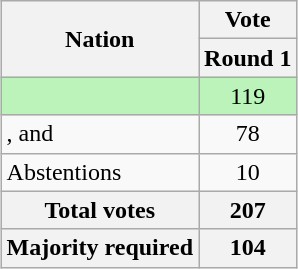<table class="wikitable" style="margin: 0 auto;text-align: left">
<tr>
<th rowspan="2">Nation</th>
<th colspan="2">Vote</th>
</tr>
<tr>
<th>Round 1</th>
</tr>
<tr style="background:#BBF3BB">
<td align=left></td>
<td align=center>119</td>
</tr>
<tr>
<td align=left>,  and </td>
<td align=center>78</td>
</tr>
<tr>
<td align=left>Abstentions</td>
<td align=center>10</td>
</tr>
<tr>
<th align=left>Total votes</th>
<th>207</th>
</tr>
<tr>
<th align=left>Majority required</th>
<th>104</th>
</tr>
</table>
